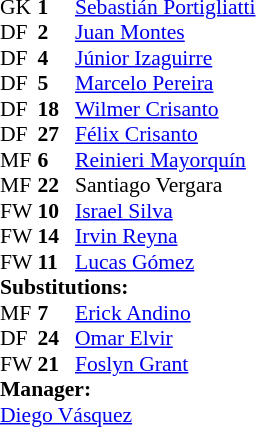<table style = "font-size: 90%" cellspacing = "0" cellpadding = "0">
<tr>
<td colspan = 4></td>
</tr>
<tr>
<th style="width:25px;"></th>
<th style="width:25px;"></th>
</tr>
<tr>
<td>GK</td>
<td><strong>1</strong></td>
<td> <a href='#'>Sebastián Portigliatti</a></td>
</tr>
<tr>
<td>DF</td>
<td><strong>2</strong></td>
<td> <a href='#'>Juan Montes</a></td>
<td></td>
<td></td>
</tr>
<tr>
<td>DF</td>
<td><strong>4</strong></td>
<td> <a href='#'>Júnior Izaguirre</a></td>
<td></td>
<td></td>
</tr>
<tr>
<td>DF</td>
<td><strong>5</strong></td>
<td> <a href='#'>Marcelo Pereira</a></td>
</tr>
<tr>
<td>DF</td>
<td><strong>18</strong></td>
<td> <a href='#'>Wilmer Crisanto</a></td>
</tr>
<tr>
<td>DF</td>
<td><strong>27</strong></td>
<td> <a href='#'>Félix Crisanto</a></td>
</tr>
<tr>
<td>MF</td>
<td><strong>6</strong></td>
<td> <a href='#'>Reinieri Mayorquín</a></td>
<td></td>
<td></td>
</tr>
<tr>
<td>MF</td>
<td><strong>22</strong></td>
<td> Santiago Vergara</td>
</tr>
<tr>
<td>FW</td>
<td><strong>10</strong></td>
<td> <a href='#'>Israel Silva</a></td>
</tr>
<tr>
<td>FW</td>
<td><strong>14</strong></td>
<td> <a href='#'>Irvin Reyna</a></td>
<td></td>
<td></td>
<td></td>
<td></td>
</tr>
<tr>
<td>FW</td>
<td><strong>11</strong></td>
<td> <a href='#'>Lucas Gómez</a></td>
<td></td>
<td></td>
<td></td>
<td></td>
</tr>
<tr>
<td colspan = 3><strong>Substitutions:</strong></td>
</tr>
<tr>
<td>MF</td>
<td><strong>7</strong></td>
<td> <a href='#'>Erick Andino</a></td>
<td></td>
<td></td>
<td></td>
<td></td>
</tr>
<tr>
<td>DF</td>
<td><strong>24</strong></td>
<td> <a href='#'>Omar Elvir</a></td>
<td></td>
<td></td>
</tr>
<tr>
<td>FW</td>
<td><strong>21</strong></td>
<td> <a href='#'>Foslyn Grant</a></td>
<td></td>
<td></td>
</tr>
<tr>
<td colspan = 3><strong>Manager:</strong></td>
</tr>
<tr>
<td colspan = 3> <a href='#'>Diego Vásquez</a></td>
</tr>
</table>
